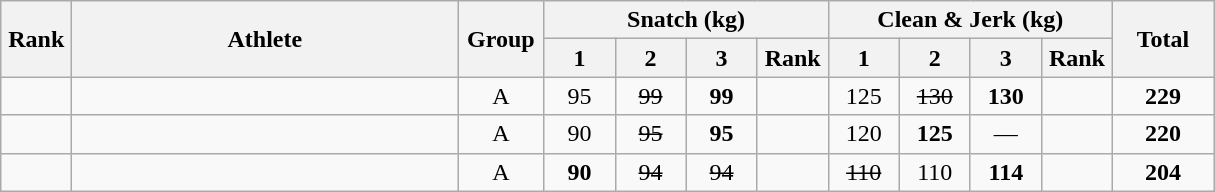<table class = "wikitable" style="text-align:center;">
<tr>
<th rowspan=2 width=40>Rank</th>
<th rowspan=2 width=250>Athlete</th>
<th rowspan=2 width=50>Group</th>
<th colspan=4>Snatch (kg)</th>
<th colspan=4>Clean & Jerk (kg)</th>
<th rowspan=2 width=60>Total</th>
</tr>
<tr>
<th width=40>1</th>
<th width=40>2</th>
<th width=40>3</th>
<th width=40>Rank</th>
<th width=40>1</th>
<th width=40>2</th>
<th width=40>3</th>
<th width=40>Rank</th>
</tr>
<tr>
<td></td>
<td align=left></td>
<td>A</td>
<td>95</td>
<td><s>99</s></td>
<td><strong>99</strong></td>
<td></td>
<td>125</td>
<td><s>130</s></td>
<td><strong>130</strong></td>
<td></td>
<td><strong>229</strong></td>
</tr>
<tr>
<td></td>
<td align=left></td>
<td>A</td>
<td>90</td>
<td><s>95</s></td>
<td><strong>95</strong></td>
<td></td>
<td>120</td>
<td><strong>125</strong></td>
<td>—</td>
<td></td>
<td><strong>220</strong></td>
</tr>
<tr>
<td></td>
<td align=left></td>
<td>A</td>
<td><strong>90</strong></td>
<td><s>94</s></td>
<td><s>94</s></td>
<td></td>
<td><s>110</s></td>
<td>110</td>
<td><strong>114</strong></td>
<td></td>
<td><strong>204</strong></td>
</tr>
</table>
